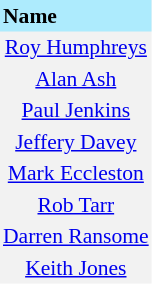<table border=0 cellpadding=2 cellspacing=0  |- bgcolor=#F2F2F2 style="text-align:center; font-size:90%;">
<tr bgcolor=#ADEBFD>
<th align=left>Name</th>
</tr>
<tr>
<td><a href='#'>Roy Humphreys</a></td>
</tr>
<tr>
<td><a href='#'>Alan Ash</a></td>
</tr>
<tr>
<td><a href='#'>Paul Jenkins</a></td>
</tr>
<tr>
<td><a href='#'>Jeffery Davey</a></td>
</tr>
<tr>
<td><a href='#'>Mark Eccleston</a></td>
</tr>
<tr>
<td><a href='#'>Rob Tarr</a></td>
</tr>
<tr>
<td><a href='#'>Darren Ransome</a></td>
</tr>
<tr>
<td><a href='#'>Keith Jones</a></td>
</tr>
</table>
